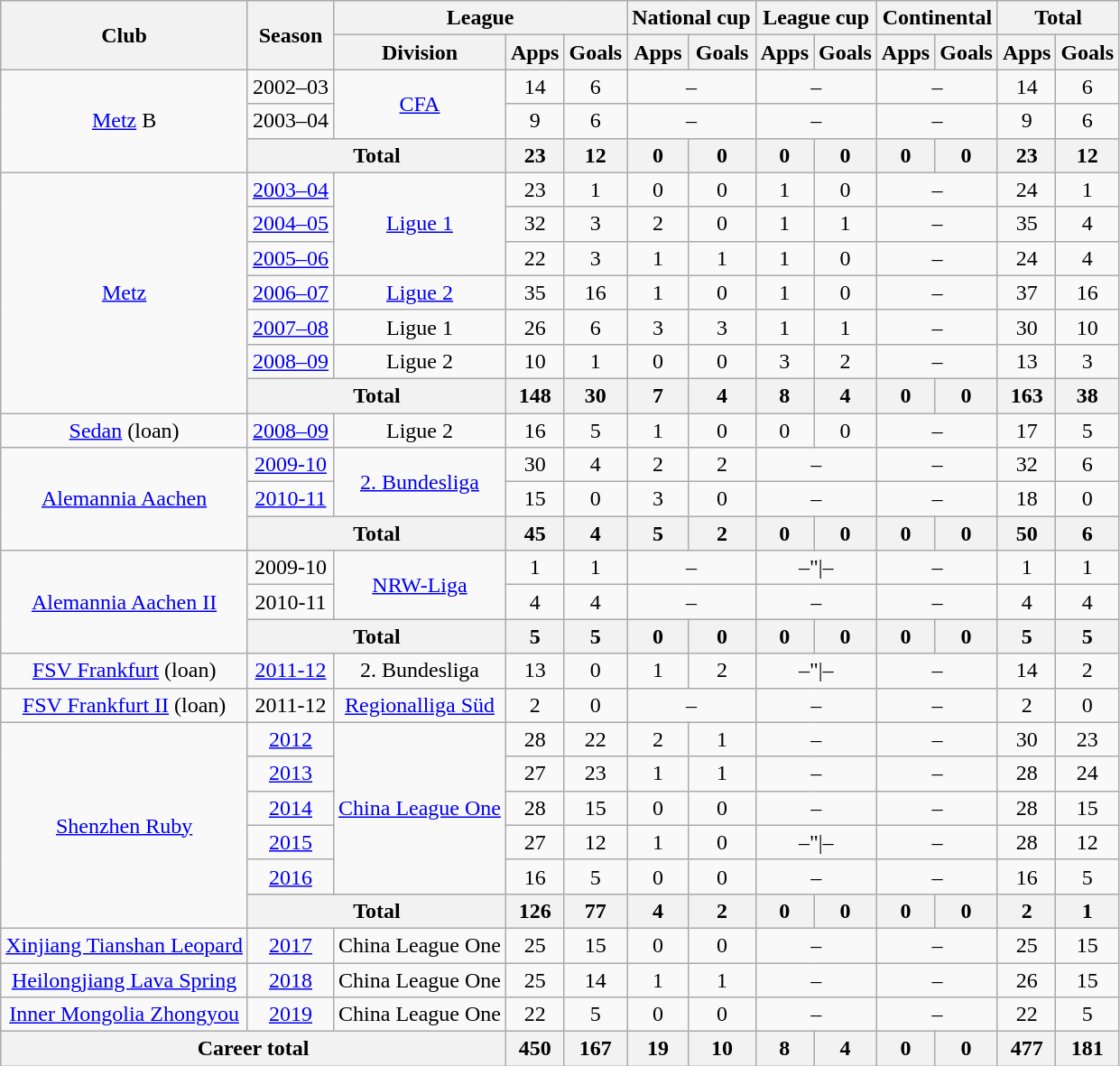<table class="wikitable" style="text-align: center">
<tr>
<th rowspan="2">Club</th>
<th rowspan="2">Season</th>
<th colspan="3">League</th>
<th colspan="2">National cup</th>
<th colspan="2">League cup</th>
<th colspan="2">Continental</th>
<th colspan="2">Total</th>
</tr>
<tr>
<th>Division</th>
<th>Apps</th>
<th>Goals</th>
<th>Apps</th>
<th>Goals</th>
<th>Apps</th>
<th>Goals</th>
<th>Apps</th>
<th>Goals</th>
<th>Apps</th>
<th>Goals</th>
</tr>
<tr>
<td rowspan="3"><a href='#'>Metz</a> B</td>
<td>2002–03</td>
<td rowspan="2"><a href='#'>CFA</a></td>
<td>14</td>
<td>6</td>
<td colspan="2">–</td>
<td colspan="2">–</td>
<td colspan="2">–</td>
<td>14</td>
<td>6</td>
</tr>
<tr>
<td>2003–04</td>
<td>9</td>
<td>6</td>
<td colspan="2">–</td>
<td colspan="2">–</td>
<td colspan="2">–</td>
<td>9</td>
<td>6</td>
</tr>
<tr>
<th colspan="2">Total</th>
<th>23</th>
<th>12</th>
<th>0</th>
<th>0</th>
<th>0</th>
<th>0</th>
<th>0</th>
<th>0</th>
<th>23</th>
<th>12</th>
</tr>
<tr>
<td rowspan="7"><a href='#'>Metz</a></td>
<td><a href='#'>2003–04</a></td>
<td rowspan="3"><a href='#'>Ligue 1</a></td>
<td>23</td>
<td>1</td>
<td>0</td>
<td>0</td>
<td>1</td>
<td>0</td>
<td colspan="2">–</td>
<td>24</td>
<td>1</td>
</tr>
<tr>
<td><a href='#'>2004–05</a></td>
<td>32</td>
<td>3</td>
<td>2</td>
<td>0</td>
<td>1</td>
<td>1</td>
<td colspan="2">–</td>
<td>35</td>
<td>4</td>
</tr>
<tr>
<td><a href='#'>2005–06</a></td>
<td>22</td>
<td>3</td>
<td>1</td>
<td>1</td>
<td>1</td>
<td>0</td>
<td colspan="2">–</td>
<td>24</td>
<td>4</td>
</tr>
<tr>
<td><a href='#'>2006–07</a></td>
<td><a href='#'>Ligue 2</a></td>
<td>35</td>
<td>16</td>
<td>1</td>
<td>0</td>
<td>1</td>
<td>0</td>
<td colspan="2">–</td>
<td>37</td>
<td>16</td>
</tr>
<tr>
<td><a href='#'>2007–08</a></td>
<td>Ligue 1</td>
<td>26</td>
<td>6</td>
<td>3</td>
<td>3</td>
<td>1</td>
<td>1</td>
<td colspan="2">–</td>
<td>30</td>
<td>10</td>
</tr>
<tr>
<td><a href='#'>2008–09</a></td>
<td>Ligue 2</td>
<td>10</td>
<td>1</td>
<td>0</td>
<td>0</td>
<td>3</td>
<td>2</td>
<td colspan="2">–</td>
<td>13</td>
<td>3</td>
</tr>
<tr>
<th colspan="2">Total</th>
<th>148</th>
<th>30</th>
<th>7</th>
<th>4</th>
<th>8</th>
<th>4</th>
<th>0</th>
<th>0</th>
<th>163</th>
<th>38</th>
</tr>
<tr>
<td><a href='#'>Sedan</a> (loan)</td>
<td><a href='#'>2008–09</a></td>
<td>Ligue 2</td>
<td>16</td>
<td>5</td>
<td>1</td>
<td>0</td>
<td>0</td>
<td>0</td>
<td colspan="2">–</td>
<td>17</td>
<td>5</td>
</tr>
<tr>
<td rowspan="3"><a href='#'>Alemannia Aachen</a></td>
<td><a href='#'>2009-10</a></td>
<td rowspan="2"><a href='#'>2. Bundesliga</a></td>
<td>30</td>
<td>4</td>
<td>2</td>
<td>2</td>
<td colspan="2">–</td>
<td colspan="2">–</td>
<td>32</td>
<td>6</td>
</tr>
<tr>
<td><a href='#'>2010-11</a></td>
<td>15</td>
<td>0</td>
<td>3</td>
<td>0</td>
<td colspan="2">–</td>
<td colspan="2">–</td>
<td>18</td>
<td>0</td>
</tr>
<tr>
<th colspan="2">Total</th>
<th>45</th>
<th>4</th>
<th>5</th>
<th>2</th>
<th>0</th>
<th>0</th>
<th>0</th>
<th>0</th>
<th>50</th>
<th>6</th>
</tr>
<tr>
<td rowspan="3"><a href='#'>Alemannia Aachen II</a></td>
<td>2009-10</td>
<td rowspan="2"><a href='#'>NRW-Liga</a></td>
<td>1</td>
<td>1</td>
<td colspan="2">–</td>
<td colspan="2">–"|–</td>
<td colspan="2">–</td>
<td>1</td>
<td>1</td>
</tr>
<tr>
<td>2010-11</td>
<td>4</td>
<td>4</td>
<td colspan="2">–</td>
<td colspan="2">–</td>
<td colspan="2">–</td>
<td>4</td>
<td>4</td>
</tr>
<tr>
<th colspan="2">Total</th>
<th>5</th>
<th>5</th>
<th>0</th>
<th>0</th>
<th>0</th>
<th>0</th>
<th>0</th>
<th>0</th>
<th>5</th>
<th>5</th>
</tr>
<tr>
<td><a href='#'>FSV Frankfurt</a> (loan)</td>
<td><a href='#'>2011-12</a></td>
<td>2. Bundesliga</td>
<td>13</td>
<td>0</td>
<td>1</td>
<td>2</td>
<td colspan="2">–"|–</td>
<td colspan="2">–</td>
<td>14</td>
<td>2</td>
</tr>
<tr>
<td><a href='#'>FSV Frankfurt II</a> (loan)</td>
<td>2011-12</td>
<td><a href='#'>Regionalliga Süd</a></td>
<td>2</td>
<td>0</td>
<td colspan="2">–</td>
<td colspan="2">–</td>
<td colspan="2">–</td>
<td>2</td>
<td>0</td>
</tr>
<tr>
<td rowspan="6"><a href='#'>Shenzhen Ruby</a></td>
<td><a href='#'>2012</a></td>
<td rowspan="5"><a href='#'>China League One</a></td>
<td>28</td>
<td>22</td>
<td>2</td>
<td>1</td>
<td colspan="2">–</td>
<td colspan="2">–</td>
<td>30</td>
<td>23</td>
</tr>
<tr>
<td><a href='#'>2013</a></td>
<td>27</td>
<td>23</td>
<td>1</td>
<td>1</td>
<td colspan="2">–</td>
<td colspan="2">–</td>
<td>28</td>
<td>24</td>
</tr>
<tr>
<td><a href='#'>2014</a></td>
<td>28</td>
<td>15</td>
<td>0</td>
<td>0</td>
<td colspan="2">–</td>
<td colspan="2">–</td>
<td>28</td>
<td>15</td>
</tr>
<tr>
<td><a href='#'>2015</a></td>
<td>27</td>
<td>12</td>
<td>1</td>
<td>0</td>
<td colspan="2">–"|–</td>
<td colspan="2">–</td>
<td>28</td>
<td>12</td>
</tr>
<tr>
<td><a href='#'>2016</a></td>
<td>16</td>
<td>5</td>
<td>0</td>
<td>0</td>
<td colspan="2">–</td>
<td colspan="2">–</td>
<td>16</td>
<td>5</td>
</tr>
<tr>
<th colspan="2">Total</th>
<th>126</th>
<th>77</th>
<th>4</th>
<th>2</th>
<th>0</th>
<th>0</th>
<th>0</th>
<th>0</th>
<th>2</th>
<th>1</th>
</tr>
<tr>
<td><a href='#'>Xinjiang Tianshan Leopard</a></td>
<td><a href='#'>2017</a></td>
<td>China League One</td>
<td>25</td>
<td>15</td>
<td>0</td>
<td>0</td>
<td colspan="2">–</td>
<td colspan="2">–</td>
<td>25</td>
<td>15</td>
</tr>
<tr>
<td><a href='#'>Heilongjiang Lava Spring</a></td>
<td><a href='#'>2018</a></td>
<td>China League One</td>
<td>25</td>
<td>14</td>
<td>1</td>
<td>1</td>
<td colspan="2">–</td>
<td colspan="2">–</td>
<td>26</td>
<td>15</td>
</tr>
<tr>
<td><a href='#'>Inner Mongolia Zhongyou</a></td>
<td><a href='#'>2019</a></td>
<td>China League One</td>
<td>22</td>
<td>5</td>
<td>0</td>
<td>0</td>
<td colspan="2">–</td>
<td colspan="2">–</td>
<td>22</td>
<td>5</td>
</tr>
<tr>
<th colspan=3>Career total</th>
<th>450</th>
<th>167</th>
<th>19</th>
<th>10</th>
<th>8</th>
<th>4</th>
<th>0</th>
<th>0</th>
<th>477</th>
<th>181</th>
</tr>
</table>
